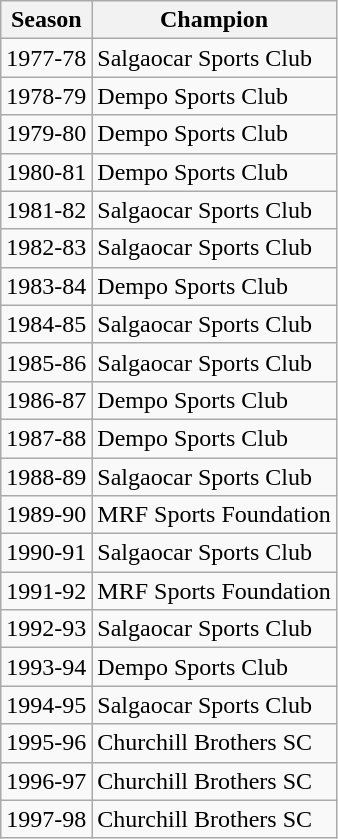<table class="wikitable" border="1">
<tr>
<th>Season</th>
<th>Champion</th>
</tr>
<tr>
<td>1977-78</td>
<td>Salgaocar Sports Club</td>
</tr>
<tr>
<td>1978-79</td>
<td>Dempo Sports Club</td>
</tr>
<tr>
<td>1979-80</td>
<td>Dempo Sports Club</td>
</tr>
<tr>
<td>1980-81</td>
<td>Dempo Sports Club</td>
</tr>
<tr>
<td>1981-82</td>
<td>Salgaocar Sports Club</td>
</tr>
<tr>
<td>1982-83</td>
<td>Salgaocar Sports Club</td>
</tr>
<tr>
<td>1983-84</td>
<td>Dempo Sports Club</td>
</tr>
<tr>
<td>1984-85</td>
<td>Salgaocar Sports Club</td>
</tr>
<tr>
<td>1985-86</td>
<td>Salgaocar Sports Club</td>
</tr>
<tr>
<td>1986-87</td>
<td>Dempo Sports Club</td>
</tr>
<tr>
<td>1987-88</td>
<td>Dempo Sports Club</td>
</tr>
<tr>
<td>1988-89</td>
<td>Salgaocar Sports Club</td>
</tr>
<tr>
<td>1989-90</td>
<td>MRF Sports Foundation</td>
</tr>
<tr>
<td>1990-91</td>
<td>Salgaocar Sports Club</td>
</tr>
<tr>
<td>1991-92</td>
<td>MRF Sports Foundation</td>
</tr>
<tr>
<td>1992-93</td>
<td>Salgaocar Sports Club</td>
</tr>
<tr>
<td>1993-94</td>
<td>Dempo Sports Club</td>
</tr>
<tr>
<td>1994-95</td>
<td>Salgaocar Sports Club</td>
</tr>
<tr>
<td>1995-96</td>
<td>Churchill Brothers SC</td>
</tr>
<tr>
<td>1996-97</td>
<td>Churchill Brothers SC</td>
</tr>
<tr>
<td>1997-98</td>
<td>Churchill Brothers SC</td>
</tr>
</table>
